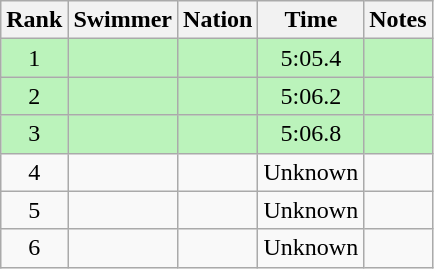<table class="wikitable sortable" style="text-align:center">
<tr>
<th>Rank</th>
<th>Swimmer</th>
<th>Nation</th>
<th>Time</th>
<th>Notes</th>
</tr>
<tr style="background:#bbf3bb;">
<td>1</td>
<td align=left></td>
<td align=left></td>
<td>5:05.4</td>
<td></td>
</tr>
<tr style="background:#bbf3bb;">
<td>2</td>
<td align=left></td>
<td align=left></td>
<td>5:06.2</td>
<td></td>
</tr>
<tr style="background:#bbf3bb;">
<td>3</td>
<td align=left></td>
<td align=left></td>
<td>5:06.8</td>
<td></td>
</tr>
<tr>
<td>4</td>
<td align=left></td>
<td align=left></td>
<td>Unknown</td>
<td></td>
</tr>
<tr>
<td>5</td>
<td align=left></td>
<td align=left></td>
<td>Unknown</td>
<td></td>
</tr>
<tr>
<td>6</td>
<td align=left></td>
<td align=left></td>
<td>Unknown</td>
<td></td>
</tr>
</table>
